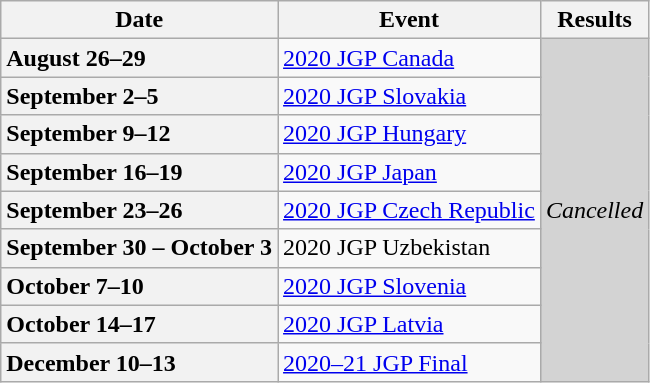<table class="wikitable unsortable" style="text-align:left">
<tr>
<th scope="col">Date</th>
<th scope="col">Event</th>
<th scope="col">Results</th>
</tr>
<tr>
<th scope="row" style="text-align:left">August 26–29</th>
<td> <a href='#'>2020 JGP Canada</a></td>
<td rowspan="9" align="center" bgcolor="lightgray"><em>Cancelled</em></td>
</tr>
<tr>
<th scope="row" style="text-align:left">September 2–5</th>
<td> <a href='#'>2020 JGP Slovakia</a></td>
</tr>
<tr>
<th scope="row" style="text-align:left">September 9–12</th>
<td> <a href='#'>2020 JGP Hungary</a></td>
</tr>
<tr>
<th scope="row" style="text-align:left">September 16–19</th>
<td> <a href='#'>2020 JGP Japan</a></td>
</tr>
<tr>
<th scope="row" style="text-align:left">September 23–26</th>
<td> <a href='#'>2020 JGP Czech Republic</a></td>
</tr>
<tr>
<th scope="row" style="text-align:left">September 30 – October 3</th>
<td> 2020 JGP Uzbekistan</td>
</tr>
<tr>
<th scope="row" style="text-align:left">October 7–10</th>
<td> <a href='#'>2020 JGP Slovenia</a></td>
</tr>
<tr>
<th scope="row" style="text-align:left">October 14–17</th>
<td> <a href='#'>2020 JGP Latvia</a></td>
</tr>
<tr>
<th scope="row" style="text-align:left">December 10–13</th>
<td> <a href='#'>2020–21 JGP Final</a></td>
</tr>
</table>
